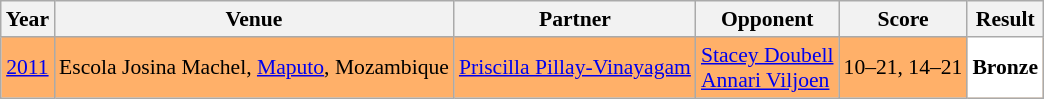<table class="sortable wikitable" style="font-size: 90%;">
<tr>
<th>Year</th>
<th>Venue</th>
<th>Partner</th>
<th>Opponent</th>
<th>Score</th>
<th>Result</th>
</tr>
<tr style="background:#FFB069">
<td align="center"><a href='#'>2011</a></td>
<td align="left">Escola Josina Machel, <a href='#'>Maputo</a>, Mozambique</td>
<td align="left"> <a href='#'>Priscilla Pillay-Vinayagam</a></td>
<td align="left"> <a href='#'>Stacey Doubell</a><br> <a href='#'>Annari Viljoen</a></td>
<td align="left">10–21, 14–21</td>
<td style="text-align:left; background:white"> <strong>Bronze</strong></td>
</tr>
</table>
